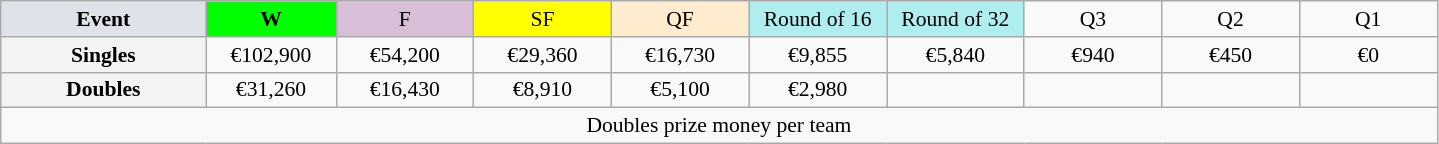<table class=wikitable style=font-size:90%;text-align:center>
<tr>
<td style="width:130px; background:#dfe2e9;"><strong>Event</strong></td>
<td style="width:80px; background:lime;"><strong>W</strong></td>
<td style="width:85px; background:thistle;">F</td>
<td style="width:85px; background:#ff0;">SF</td>
<td style="width:85px; background:#ffebcd;">QF</td>
<td style="width:85px; background:#afeeee;">Round of 16</td>
<td style="width:85px; background:#afeeee;">Round of 32</td>
<td width=85>Q3</td>
<td width=85>Q2</td>
<td width=85>Q1</td>
</tr>
<tr>
<td style="background:#f3f3f3;"><strong>Singles</strong></td>
<td>€102,900</td>
<td>€54,200</td>
<td>€29,360</td>
<td>€16,730</td>
<td>€9,855</td>
<td>€5,840</td>
<td>€940</td>
<td>€450</td>
<td>€0</td>
</tr>
<tr>
<td style="background:#f3f3f3;"><strong>Doubles</strong></td>
<td>€31,260</td>
<td>€16,430</td>
<td>€8,910</td>
<td>€5,100</td>
<td>€2,980</td>
<td></td>
<td></td>
<td></td>
<td></td>
</tr>
<tr>
<td colspan=10>Doubles prize money per team</td>
</tr>
</table>
